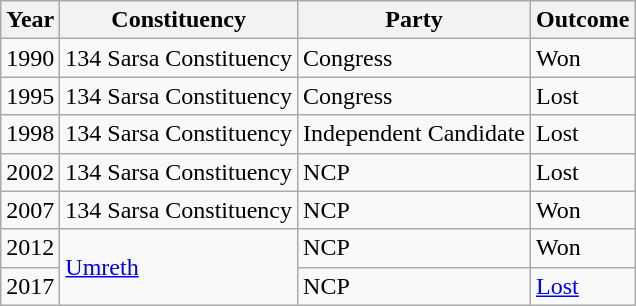<table class="wikitable">
<tr>
<th>Year</th>
<th>Constituency</th>
<th>Party</th>
<th>Outcome</th>
</tr>
<tr>
<td>1990</td>
<td>134 Sarsa Constituency</td>
<td>Congress</td>
<td>Won</td>
</tr>
<tr>
<td>1995</td>
<td>134 Sarsa Constituency</td>
<td>Congress</td>
<td>Lost</td>
</tr>
<tr>
<td>1998</td>
<td>134 Sarsa Constituency</td>
<td>Independent Candidate</td>
<td>Lost</td>
</tr>
<tr>
<td>2002</td>
<td>134 Sarsa Constituency</td>
<td>NCP</td>
<td>Lost</td>
</tr>
<tr>
<td>2007</td>
<td>134 Sarsa Constituency</td>
<td>NCP</td>
<td>Won</td>
</tr>
<tr>
<td>2012</td>
<td rowspan=2><a href='#'>Umreth</a></td>
<td>NCP</td>
<td>Won</td>
</tr>
<tr>
<td>2017</td>
<td>NCP</td>
<td><a href='#'>Lost</a></td>
</tr>
</table>
